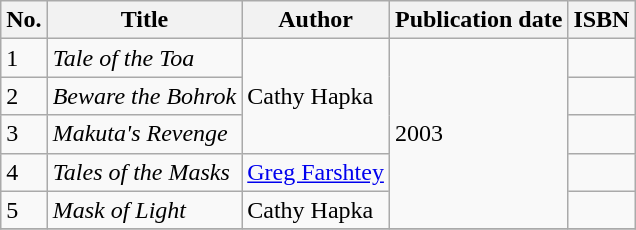<table class="wikitable">
<tr>
<th>No.</th>
<th>Title</th>
<th>Author</th>
<th>Publication date</th>
<th>ISBN</th>
</tr>
<tr>
<td>1</td>
<td><em>Tale of the Toa</em></td>
<td Rowspan="3">Cathy Hapka</td>
<td Rowspan="5">2003</td>
<td></td>
</tr>
<tr>
<td>2</td>
<td><em>Beware the Bohrok</em></td>
<td></td>
</tr>
<tr>
<td>3</td>
<td><em>Makuta's Revenge</em></td>
<td></td>
</tr>
<tr>
<td>4</td>
<td><em>Tales of the Masks</em></td>
<td><a href='#'>Greg Farshtey</a></td>
<td></td>
</tr>
<tr>
<td>5</td>
<td><em>Mask of Light</em></td>
<td>Cathy Hapka</td>
<td></td>
</tr>
<tr>
</tr>
</table>
